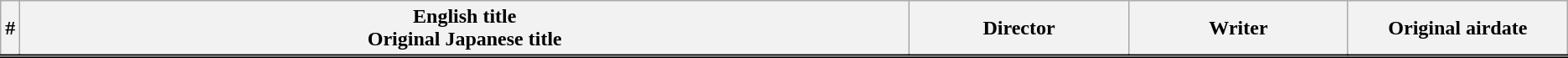<table class="wikitable">
<tr style="border-bottom: 3px solid #000000;">
<th style="width:1%;">#</th>
<th>English title<br> Original Japanese title</th>
<th style="width:14%;">Director</th>
<th style="width:14%;">Writer</th>
<th style="width:14%;">Original airdate</th>
</tr>
<tr>
</tr>
</table>
